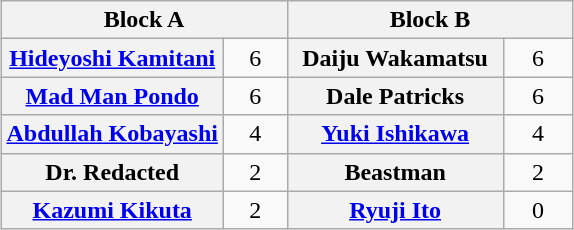<table class="wikitable" style="margin: 1em auto 1em auto;text-align:center">
<tr>
<th colspan="2" style="width:50%">Block A</th>
<th colspan="2" style="width:50%">Block B</th>
</tr>
<tr>
<th><a href='#'>Hideyoshi Kamitani</a></th>
<td style="width:35px">6</td>
<th>Daiju Wakamatsu</th>
<td style="width:35px">6</td>
</tr>
<tr>
<th><a href='#'>Mad Man Pondo</a></th>
<td>6</td>
<th>Dale Patricks</th>
<td>6</td>
</tr>
<tr>
<th><a href='#'>Abdullah Kobayashi</a></th>
<td>4</td>
<th><a href='#'>Yuki Ishikawa</a></th>
<td>4</td>
</tr>
<tr>
<th>Dr. Redacted</th>
<td>2</td>
<th>Beastman</th>
<td>2</td>
</tr>
<tr>
<th><a href='#'>Kazumi Kikuta</a></th>
<td>2</td>
<th><a href='#'>Ryuji Ito</a></th>
<td>0</td>
</tr>
</table>
